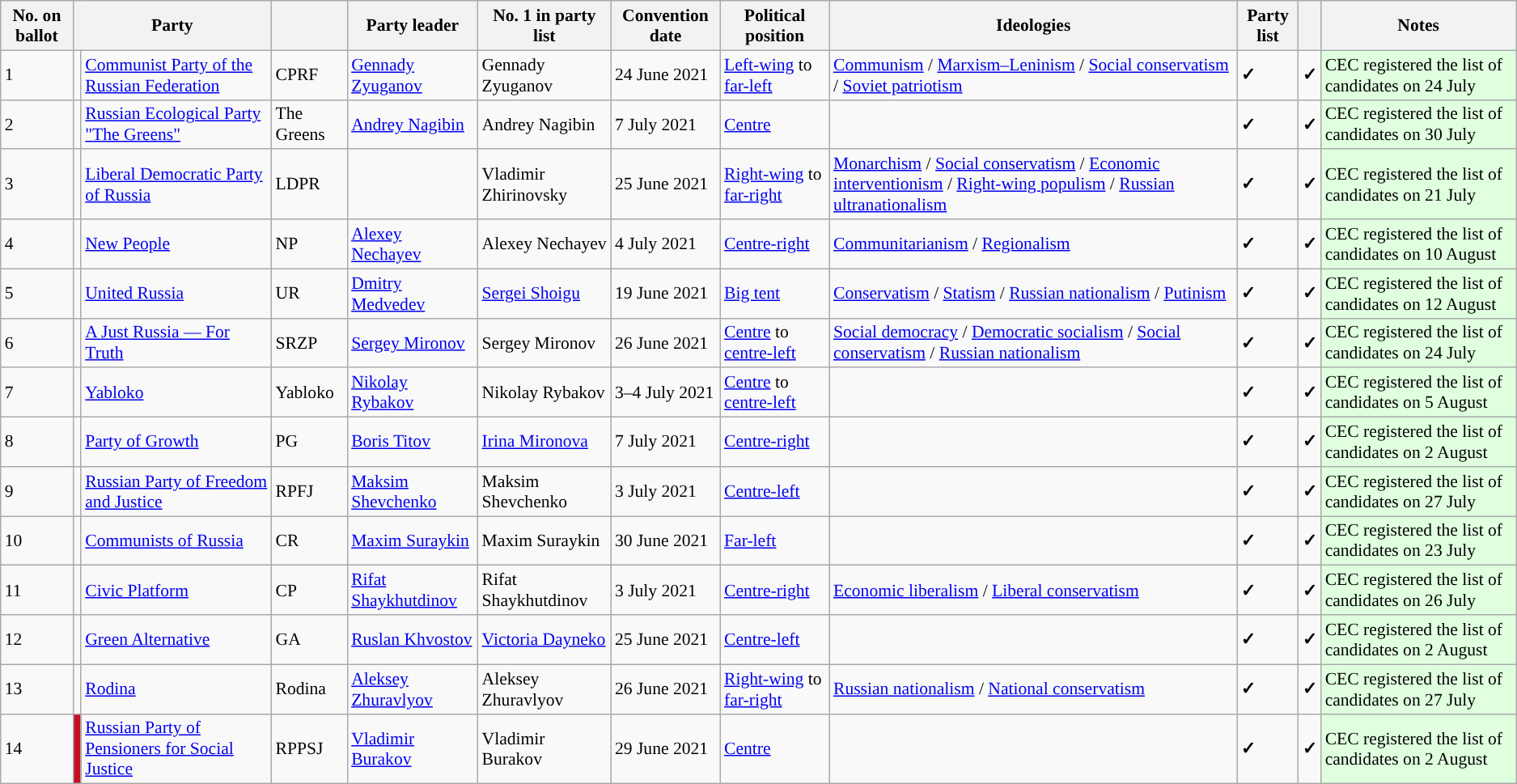<table class="wikitable" style="font-size:90%">
<tr>
<th>No. on ballot</th>
<th colspan=2>Party</th>
<th></th>
<th>Party leader</th>
<th>No. 1 in party list</th>
<th>Convention date</th>
<th>Political position</th>
<th>Ideologies</th>
<th>Party list</th>
<th></th>
<th>Notes</th>
</tr>
<tr>
<td>1</td>
<td style="background: "></td>
<td><a href='#'>Communist Party of the Russian Federation</a></td>
<td>CPRF</td>
<td><a href='#'>Gennady Zyuganov</a></td>
<td>Gennady Zyuganov</td>
<td>24 June 2021</td>
<td><a href='#'>Left-wing</a> to <a href='#'>far-left</a></td>
<td><a href='#'>Communism</a> / <a href='#'>Marxism–Leninism</a> / <a href='#'>Social conservatism</a> / <a href='#'>Soviet patriotism</a></td>
<td><strong>✓</strong></td>
<td><strong>✓</strong></td>
<td style="background:#dfffdf;">CEC registered the list of candidates on 24 July</td>
</tr>
<tr>
<td>2</td>
<td style="background: "></td>
<td><a href='#'>Russian Ecological Party "The Greens"</a></td>
<td>The Greens</td>
<td><a href='#'>Andrey Nagibin</a></td>
<td>Andrey Nagibin</td>
<td>7 July 2021</td>
<td><a href='#'>Centre</a></td>
<td></td>
<td><strong>✓</strong></td>
<td><strong>✓</strong></td>
<td style="background:#dfffdf;">CEC registered the list of candidates on 30 July</td>
</tr>
<tr>
<td>3</td>
<td style="background: "></td>
<td><a href='#'>Liberal Democratic Party of Russia</a></td>
<td>LDPR</td>
<td></td>
<td>Vladimir Zhirinovsky</td>
<td>25 June 2021</td>
<td><a href='#'>Right-wing</a> to <a href='#'>far-right</a></td>
<td><a href='#'>Monarchism</a> / <a href='#'>Social conservatism</a> / <a href='#'>Economic interventionism</a> / <a href='#'>Right-wing populism</a> / <a href='#'>Russian</a> <a href='#'>ultranationalism</a></td>
<td><strong>✓</strong></td>
<td><strong>✓</strong></td>
<td style="background:#dfffdf;">CEC registered the list of candidates on 21 July</td>
</tr>
<tr>
<td>4</td>
<td style="background: "></td>
<td><a href='#'>New People</a></td>
<td>NP</td>
<td><a href='#'>Alexey Nechayev</a></td>
<td>Alexey Nechayev</td>
<td>4 July 2021</td>
<td><a href='#'>Centre-right</a></td>
<td><a href='#'>Communitarianism</a> / <a href='#'>Regionalism</a></td>
<td><strong>✓</strong></td>
<td><strong>✓</strong></td>
<td style="background:#dfffdf;">CEC registered the list of candidates on 10 August</td>
</tr>
<tr>
<td>5</td>
<td style="background: "></td>
<td><a href='#'>United Russia</a></td>
<td>UR</td>
<td><a href='#'>Dmitry Medvedev</a></td>
<td><a href='#'>Sergei Shoigu</a></td>
<td>19 June 2021</td>
<td><a href='#'>Big tent</a></td>
<td><a href='#'>Conservatism</a> / <a href='#'>Statism</a> / <a href='#'>Russian nationalism</a> / <a href='#'>Putinism</a></td>
<td><strong>✓</strong></td>
<td><strong>✓</strong></td>
<td style="background:#dfffdf;">CEC registered the list of candidates on 12 August</td>
</tr>
<tr>
<td>6</td>
<td style="background: "></td>
<td><a href='#'>A Just Russia — For Truth</a></td>
<td>SRZP</td>
<td><a href='#'>Sergey Mironov</a></td>
<td>Sergey Mironov</td>
<td>26 June 2021</td>
<td><a href='#'>Centre</a> to <a href='#'>centre-left</a></td>
<td><a href='#'>Social democracy</a> / <a href='#'>Democratic socialism</a> / <a href='#'>Social conservatism</a> / <a href='#'>Russian nationalism</a></td>
<td><strong>✓</strong></td>
<td><strong>✓</strong></td>
<td style="background:#dfffdf;">CEC registered the list of candidates on 24 July</td>
</tr>
<tr>
<td>7</td>
<td style="background: "></td>
<td><a href='#'>Yabloko</a></td>
<td>Yabloko</td>
<td><a href='#'>Nikolay Rybakov</a></td>
<td>Nikolay Rybakov</td>
<td>3–4 July 2021</td>
<td><a href='#'>Centre</a> to <a href='#'>centre-left</a></td>
<td></td>
<td><strong>✓</strong></td>
<td><strong>✓</strong></td>
<td style="background:#dfffdf;">CEC registered the list of candidates on 5 August</td>
</tr>
<tr>
<td>8</td>
<td style="background: "></td>
<td><a href='#'>Party of Growth</a></td>
<td>PG</td>
<td><a href='#'>Boris Titov</a></td>
<td><a href='#'>Irina Mironova</a></td>
<td>7 July 2021</td>
<td><a href='#'>Centre-right</a></td>
<td></td>
<td><strong>✓</strong></td>
<td><strong>✓</strong></td>
<td style="background:#dfffdf;">CEC registered the list of candidates on 2 August</td>
</tr>
<tr>
<td>9</td>
<td style="background: "></td>
<td><a href='#'>Russian Party of Freedom and Justice</a></td>
<td>RPFJ</td>
<td><a href='#'>Maksim Shevchenko</a></td>
<td>Maksim Shevchenko</td>
<td>3 July 2021</td>
<td><a href='#'>Centre-left</a></td>
<td></td>
<td><strong>✓</strong></td>
<td><strong>✓</strong></td>
<td style="background:#dfffdf;">CEC registered the list of candidates on 27 July</td>
</tr>
<tr>
<td>10</td>
<td style="background: "></td>
<td><a href='#'>Communists of Russia</a></td>
<td>CR</td>
<td><a href='#'>Maxim Suraykin</a></td>
<td>Maxim Suraykin</td>
<td>30 June 2021</td>
<td><a href='#'>Far-left</a></td>
<td></td>
<td><strong>✓</strong></td>
<td><strong>✓</strong></td>
<td style="background:#dfffdf;">CEC registered the list of candidates on 23 July</td>
</tr>
<tr>
<td>11</td>
<td style="background: "></td>
<td><a href='#'>Civic Platform</a></td>
<td>CP</td>
<td><a href='#'>Rifat Shaykhutdinov</a></td>
<td>Rifat Shaykhutdinov</td>
<td>3 July 2021</td>
<td><a href='#'>Centre-right</a></td>
<td><a href='#'>Economic liberalism</a> / <a href='#'>Liberal conservatism</a></td>
<td><strong>✓</strong></td>
<td><strong>✓</strong></td>
<td style="background:#dfffdf;">CEC registered the list of candidates on 26 July</td>
</tr>
<tr>
<td>12</td>
<td style="background: "></td>
<td><a href='#'>Green Alternative</a></td>
<td>GA</td>
<td><a href='#'>Ruslan Khvostov</a></td>
<td><a href='#'>Victoria Dayneko</a></td>
<td>25 June 2021</td>
<td><a href='#'>Centre-left</a></td>
<td></td>
<td><strong>✓</strong></td>
<td><strong>✓</strong></td>
<td style="background:#dfffdf;">CEC registered the list of candidates on 2 August</td>
</tr>
<tr>
<td>13</td>
<td style="background: "></td>
<td><a href='#'>Rodina</a></td>
<td>Rodina</td>
<td><a href='#'>Aleksey Zhuravlyov</a></td>
<td>Aleksey Zhuravlyov</td>
<td>26 June 2021</td>
<td><a href='#'>Right-wing</a> to <a href='#'>far-right</a></td>
<td><a href='#'>Russian nationalism</a> / <a href='#'>National conservatism</a></td>
<td><strong>✓</strong></td>
<td><strong>✓</strong></td>
<td style="background:#dfffdf;">CEC registered the list of candidates on 27 July</td>
</tr>
<tr>
<td>14</td>
<td style="background: #C21022;"></td>
<td><a href='#'>Russian Party of Pensioners for Social Justice</a></td>
<td>RPPSJ</td>
<td><a href='#'>Vladimir Burakov</a></td>
<td>Vladimir Burakov</td>
<td>29 June 2021</td>
<td><a href='#'>Centre</a></td>
<td></td>
<td><strong>✓</strong></td>
<td><strong>✓</strong></td>
<td style="background:#dfffdf;">CEC registered the list of candidates on 2 August</td>
</tr>
</table>
